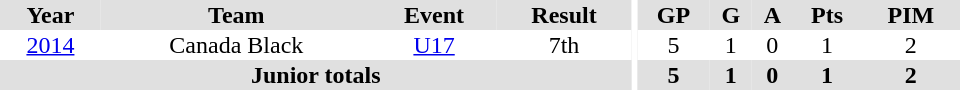<table border="0" cellpadding="1" cellspacing="0" ID="Table3" style="text-align:center; width:40em">
<tr ALIGN="center" bgcolor="#e0e0e0">
<th>Year</th>
<th>Team</th>
<th>Event</th>
<th>Result</th>
<th rowspan="99" bgcolor="#ffffff"></th>
<th>GP</th>
<th>G</th>
<th>A</th>
<th>Pts</th>
<th>PIM</th>
</tr>
<tr>
<td><a href='#'>2014</a></td>
<td>Canada Black</td>
<td><a href='#'>U17</a></td>
<td>7th</td>
<td>5</td>
<td>1</td>
<td>0</td>
<td>1</td>
<td>2</td>
</tr>
<tr bgcolor="#e0e0e0">
<th colspan="4">Junior totals</th>
<th>5</th>
<th>1</th>
<th>0</th>
<th>1</th>
<th>2</th>
</tr>
</table>
